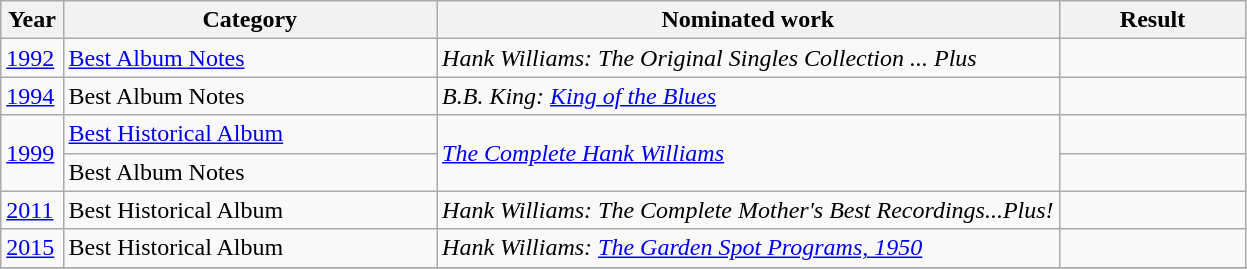<table class="wikitable">
<tr>
<th width="5%">Year</th>
<th width="30%">Category</th>
<th width="50%">Nominated work</th>
<th width="15%">Result</th>
</tr>
<tr>
<td><a href='#'>1992</a></td>
<td><a href='#'>Best Album Notes</a></td>
<td><em>Hank Williams: The Original Singles Collection ... Plus</em></td>
<td></td>
</tr>
<tr>
<td><a href='#'>1994</a></td>
<td>Best Album Notes</td>
<td><em>B.B. King: <a href='#'>King of the Blues</a></em></td>
<td></td>
</tr>
<tr>
<td rowspan="2"><a href='#'>1999</a></td>
<td><a href='#'>Best Historical Album</a></td>
<td rowspan="2"><em><a href='#'>The Complete Hank Williams</a></em></td>
<td></td>
</tr>
<tr>
<td>Best Album Notes</td>
<td></td>
</tr>
<tr>
<td><a href='#'>2011</a></td>
<td>Best Historical Album</td>
<td><em>Hank Williams: The Complete Mother's Best Recordings...Plus!</em></td>
<td></td>
</tr>
<tr>
<td><a href='#'>2015</a></td>
<td>Best Historical Album</td>
<td><em>Hank Williams: <a href='#'>The Garden Spot Programs, 1950</a></em></td>
<td></td>
</tr>
<tr>
</tr>
</table>
